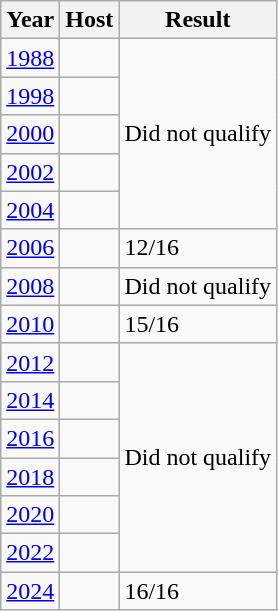<table class="wikitable">
<tr>
<th>Year</th>
<th>Host</th>
<th>Result</th>
</tr>
<tr>
<td><a href='#'>1988</a></td>
<td></td>
<td rowspan="5">Did not qualify</td>
</tr>
<tr>
<td><a href='#'>1998</a></td>
<td></td>
</tr>
<tr>
<td><a href='#'>2000</a></td>
<td></td>
</tr>
<tr>
<td><a href='#'>2002</a></td>
<td></td>
</tr>
<tr>
<td><a href='#'>2004</a></td>
<td></td>
</tr>
<tr>
<td><a href='#'>2006</a></td>
<td></td>
<td>12/16</td>
</tr>
<tr>
<td><a href='#'>2008</a></td>
<td></td>
<td>Did not qualify</td>
</tr>
<tr>
<td><a href='#'>2010</a></td>
<td></td>
<td>15/16</td>
</tr>
<tr>
<td><a href='#'>2012</a></td>
<td></td>
<td rowspan="6">Did not qualify</td>
</tr>
<tr>
<td><a href='#'>2014</a></td>
<td></td>
</tr>
<tr>
<td><a href='#'>2016</a></td>
<td></td>
</tr>
<tr>
<td><a href='#'>2018</a></td>
<td></td>
</tr>
<tr>
<td><a href='#'>2020</a></td>
<td></td>
</tr>
<tr>
<td><a href='#'>2022</a></td>
<td></td>
</tr>
<tr>
<td><a href='#'>2024</a></td>
<td></td>
<td>16/16</td>
</tr>
</table>
